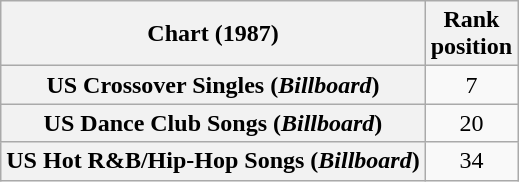<table class="wikitable plainrowheaders sortable" style="text-align:center">
<tr>
<th scope="col">Chart (1987)</th>
<th scope="col">Rank<br>position</th>
</tr>
<tr>
<th scope="row">US Crossover Singles (<em>Billboard</em>)</th>
<td>7</td>
</tr>
<tr>
<th scope="row">US Dance Club Songs (<em>Billboard</em>)</th>
<td>20</td>
</tr>
<tr>
<th scope="row">US Hot R&B/Hip-Hop Songs (<em>Billboard</em>)</th>
<td>34</td>
</tr>
</table>
